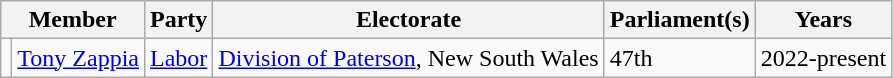<table class="wikitable">
<tr>
<th colspan="2">Member</th>
<th>Party</th>
<th>Electorate</th>
<th>Parliament(s)</th>
<th>Years</th>
</tr>
<tr>
<td></td>
<td><a href='#'>Tony Zappia</a></td>
<td><a href='#'>Labor</a></td>
<td><a href='#'>Division of Paterson</a>, New South Wales</td>
<td>47th</td>
<td>2022-present</td>
</tr>
</table>
